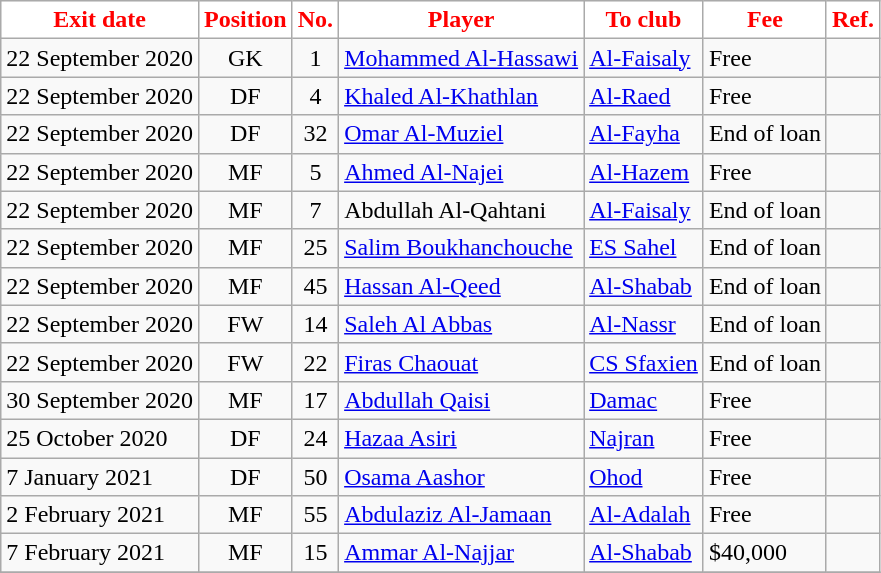<table class="wikitable sortable">
<tr>
<th style="background:white; color:red;"><strong>Exit date</strong></th>
<th style="background:white; color:red;"><strong>Position</strong></th>
<th style="background:white; color:red;"><strong>No.</strong></th>
<th style="background:white; color:red;"><strong>Player</strong></th>
<th style="background:white; color:red;"><strong>To club</strong></th>
<th style="background:white; color:red;"><strong>Fee</strong></th>
<th style="background:white; color:red;"><strong>Ref.</strong></th>
</tr>
<tr>
<td>22 September 2020</td>
<td style="text-align:center;">GK</td>
<td style="text-align:center;">1</td>
<td style="text-align:left;"> <a href='#'>Mohammed Al-Hassawi</a></td>
<td style="text-align:left;"> <a href='#'>Al-Faisaly</a></td>
<td>Free</td>
<td></td>
</tr>
<tr>
<td>22 September 2020</td>
<td style="text-align:center;">DF</td>
<td style="text-align:center;">4</td>
<td style="text-align:left;"> <a href='#'>Khaled Al-Khathlan</a></td>
<td style="text-align:left;"> <a href='#'>Al-Raed</a></td>
<td>Free</td>
<td></td>
</tr>
<tr>
<td>22 September 2020</td>
<td style="text-align:center;">DF</td>
<td style="text-align:center;">32</td>
<td style="text-align:left;"> <a href='#'>Omar Al-Muziel</a></td>
<td style="text-align:left;"> <a href='#'>Al-Fayha</a></td>
<td>End of loan</td>
<td></td>
</tr>
<tr>
<td>22 September 2020</td>
<td style="text-align:center;">MF</td>
<td style="text-align:center;">5</td>
<td style="text-align:left;"> <a href='#'>Ahmed Al-Najei</a></td>
<td style="text-align:left;"> <a href='#'>Al-Hazem</a></td>
<td>Free</td>
<td></td>
</tr>
<tr>
<td>22 September 2020</td>
<td style="text-align:center;">MF</td>
<td style="text-align:center;">7</td>
<td style="text-align:left;"> Abdullah Al-Qahtani</td>
<td style="text-align:left;"> <a href='#'>Al-Faisaly</a></td>
<td>End of loan</td>
<td></td>
</tr>
<tr>
<td>22 September 2020</td>
<td style="text-align:center;">MF</td>
<td style="text-align:center;">25</td>
<td style="text-align:left;"> <a href='#'>Salim Boukhanchouche</a></td>
<td style="text-align:left;"> <a href='#'>ES Sahel</a></td>
<td>End of loan</td>
<td></td>
</tr>
<tr>
<td>22 September 2020</td>
<td style="text-align:center;">MF</td>
<td style="text-align:center;">45</td>
<td style="text-align:left;"> <a href='#'>Hassan Al-Qeed</a></td>
<td style="text-align:left;"> <a href='#'>Al-Shabab</a></td>
<td>End of loan</td>
<td></td>
</tr>
<tr>
<td>22 September 2020</td>
<td style="text-align:center;">FW</td>
<td style="text-align:center;">14</td>
<td style="text-align:left;"> <a href='#'>Saleh Al Abbas</a></td>
<td style="text-align:left;"> <a href='#'>Al-Nassr</a></td>
<td>End of loan</td>
<td></td>
</tr>
<tr>
<td>22 September 2020</td>
<td style="text-align:center;">FW</td>
<td style="text-align:center;">22</td>
<td style="text-align:left;"> <a href='#'>Firas Chaouat</a></td>
<td style="text-align:left;"> <a href='#'>CS Sfaxien</a></td>
<td>End of loan</td>
<td></td>
</tr>
<tr>
<td>30 September 2020</td>
<td style="text-align:center;">MF</td>
<td style="text-align:center;">17</td>
<td style="text-align:left;"> <a href='#'>Abdullah Qaisi</a></td>
<td style="text-align:left;"> <a href='#'>Damac</a></td>
<td>Free</td>
<td></td>
</tr>
<tr>
<td>25 October 2020</td>
<td style="text-align:center;">DF</td>
<td style="text-align:center;">24</td>
<td style="text-align:left;"> <a href='#'>Hazaa Asiri</a></td>
<td style="text-align:left;"> <a href='#'>Najran</a></td>
<td>Free</td>
<td></td>
</tr>
<tr>
<td>7 January 2021</td>
<td style="text-align:center;">DF</td>
<td style="text-align:center;">50</td>
<td style="text-align:left;"> <a href='#'>Osama Aashor</a></td>
<td style="text-align:left;"> <a href='#'>Ohod</a></td>
<td>Free</td>
<td></td>
</tr>
<tr>
<td>2 February 2021</td>
<td style="text-align:center;">MF</td>
<td style="text-align:center;">55</td>
<td style="text-align:left;"> <a href='#'>Abdulaziz Al-Jamaan</a></td>
<td style="text-align:left;"> <a href='#'>Al-Adalah</a></td>
<td>Free</td>
<td></td>
</tr>
<tr>
<td>7 February 2021</td>
<td style="text-align:center;">MF</td>
<td style="text-align:center;">15</td>
<td style="text-align:left;"> <a href='#'>Ammar Al-Najjar</a></td>
<td style="text-align:left;"> <a href='#'>Al-Shabab</a></td>
<td>$40,000</td>
<td></td>
</tr>
<tr>
</tr>
</table>
